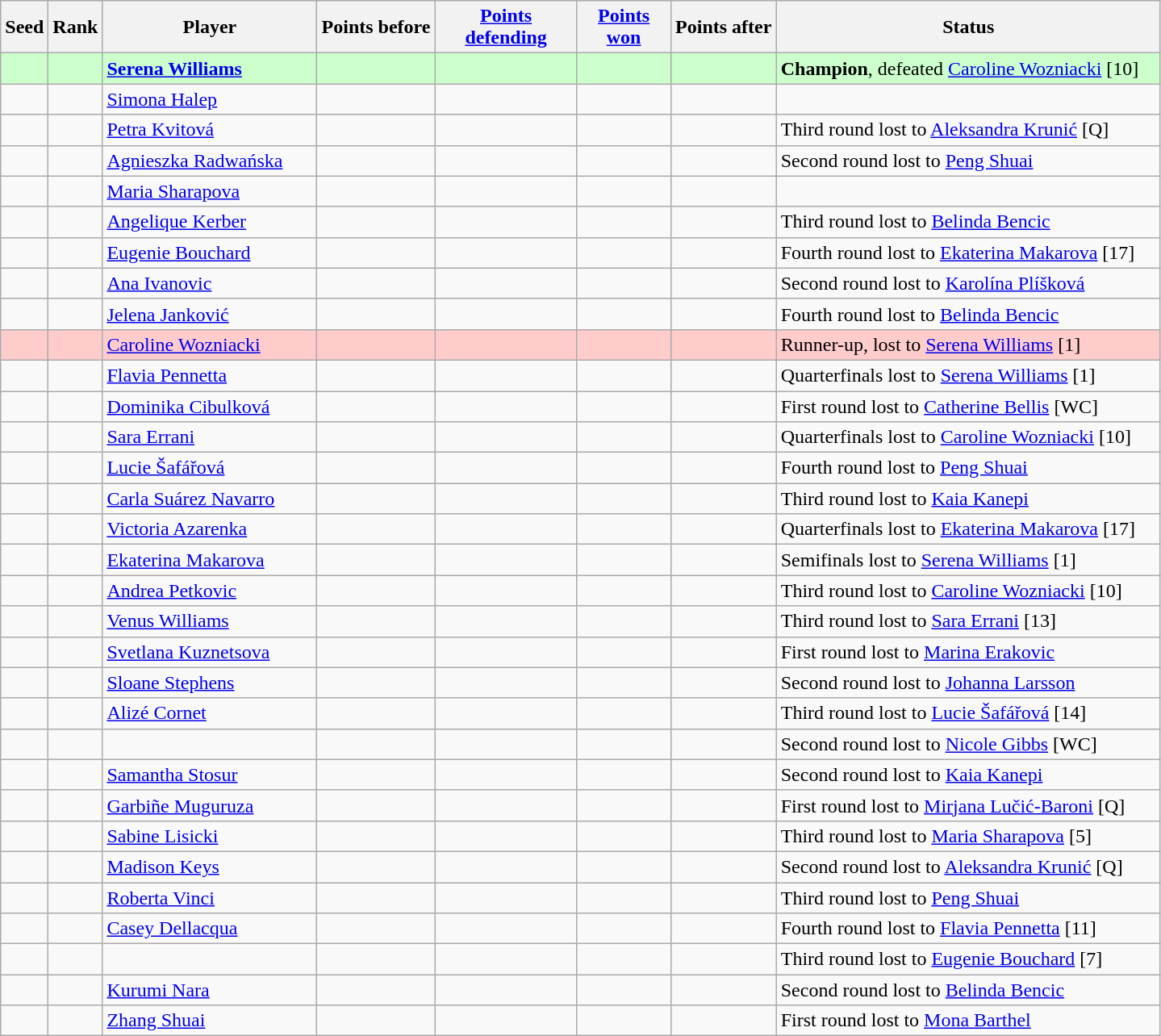<table class="wikitable sortable">
<tr>
<th style="width:30px;">Seed</th>
<th style="width:30px;">Rank</th>
<th style="width:170px;">Player</th>
<th style="width:90px;">Points before</th>
<th style="width:110px;"><a href='#'>Points defending</a></th>
<th style="width:70px;"><a href='#'>Points won</a></th>
<th style="width:80px;">Points after</th>
<th style="width:310px;">Status</th>
</tr>
<tr style="background:#cfc;">
<td></td>
<td></td>
<td><strong> <a href='#'>Serena Williams</a></strong></td>
<td></td>
<td></td>
<td></td>
<td></td>
<td><strong>Champion</strong>, defeated  <a href='#'>Caroline Wozniacki</a> [10]</td>
</tr>
<tr>
<td></td>
<td></td>
<td> <a href='#'>Simona Halep</a></td>
<td></td>
<td></td>
<td></td>
<td></td>
<td></td>
</tr>
<tr>
<td></td>
<td></td>
<td> <a href='#'>Petra Kvitová</a></td>
<td></td>
<td></td>
<td></td>
<td></td>
<td>Third round lost to  <a href='#'>Aleksandra Krunić</a> [Q]</td>
</tr>
<tr>
<td></td>
<td></td>
<td> <a href='#'>Agnieszka Radwańska</a></td>
<td></td>
<td></td>
<td></td>
<td></td>
<td>Second round lost to  <a href='#'>Peng Shuai</a></td>
</tr>
<tr>
<td></td>
<td></td>
<td> <a href='#'>Maria Sharapova</a></td>
<td></td>
<td></td>
<td></td>
<td></td>
<td></td>
</tr>
<tr>
<td></td>
<td></td>
<td> <a href='#'>Angelique Kerber</a></td>
<td></td>
<td></td>
<td></td>
<td></td>
<td>Third round lost to  <a href='#'>Belinda Bencic</a></td>
</tr>
<tr>
<td></td>
<td></td>
<td> <a href='#'>Eugenie Bouchard</a></td>
<td></td>
<td></td>
<td></td>
<td></td>
<td>Fourth round lost to  <a href='#'>Ekaterina Makarova</a> [17]</td>
</tr>
<tr>
<td></td>
<td></td>
<td> <a href='#'>Ana Ivanovic</a></td>
<td></td>
<td></td>
<td></td>
<td></td>
<td>Second round lost to  <a href='#'>Karolína Plíšková</a></td>
</tr>
<tr>
<td></td>
<td></td>
<td> <a href='#'>Jelena Janković</a></td>
<td></td>
<td></td>
<td></td>
<td></td>
<td>Fourth round lost to  <a href='#'>Belinda Bencic</a></td>
</tr>
<tr style="background:#fcc;">
<td></td>
<td></td>
<td> <a href='#'>Caroline Wozniacki</a></td>
<td></td>
<td></td>
<td></td>
<td></td>
<td>Runner-up, lost to  <a href='#'>Serena Williams</a> [1]</td>
</tr>
<tr>
<td></td>
<td></td>
<td> <a href='#'>Flavia Pennetta</a></td>
<td></td>
<td></td>
<td></td>
<td></td>
<td>Quarterfinals lost to  <a href='#'>Serena Williams</a> [1]</td>
</tr>
<tr>
<td></td>
<td></td>
<td> <a href='#'>Dominika Cibulková</a></td>
<td></td>
<td></td>
<td></td>
<td></td>
<td>First round lost to  <a href='#'>Catherine Bellis</a> [WC]</td>
</tr>
<tr>
<td></td>
<td></td>
<td> <a href='#'>Sara Errani</a></td>
<td></td>
<td></td>
<td></td>
<td></td>
<td>Quarterfinals lost to  <a href='#'>Caroline Wozniacki</a> [10]</td>
</tr>
<tr>
<td></td>
<td></td>
<td> <a href='#'>Lucie Šafářová</a></td>
<td></td>
<td></td>
<td></td>
<td></td>
<td>Fourth round lost to  <a href='#'>Peng Shuai</a></td>
</tr>
<tr>
<td></td>
<td></td>
<td> <a href='#'>Carla Suárez Navarro</a></td>
<td></td>
<td></td>
<td></td>
<td></td>
<td>Third round lost to  <a href='#'>Kaia Kanepi</a></td>
</tr>
<tr>
<td></td>
<td></td>
<td> <a href='#'>Victoria Azarenka</a></td>
<td></td>
<td></td>
<td></td>
<td></td>
<td>Quarterfinals lost to  <a href='#'>Ekaterina Makarova</a> [17]</td>
</tr>
<tr>
<td></td>
<td></td>
<td> <a href='#'>Ekaterina Makarova</a></td>
<td></td>
<td></td>
<td></td>
<td></td>
<td>Semifinals lost to  <a href='#'>Serena Williams</a> [1]</td>
</tr>
<tr>
<td></td>
<td></td>
<td> <a href='#'>Andrea Petkovic</a></td>
<td></td>
<td></td>
<td></td>
<td></td>
<td>Third round lost to  <a href='#'>Caroline Wozniacki</a> [10]</td>
</tr>
<tr>
<td></td>
<td></td>
<td> <a href='#'>Venus Williams</a></td>
<td></td>
<td></td>
<td></td>
<td></td>
<td>Third round lost to  <a href='#'>Sara Errani</a> [13]</td>
</tr>
<tr>
<td></td>
<td></td>
<td> <a href='#'>Svetlana Kuznetsova</a></td>
<td></td>
<td></td>
<td></td>
<td></td>
<td>First round lost to  <a href='#'>Marina Erakovic</a></td>
</tr>
<tr>
<td></td>
<td></td>
<td> <a href='#'>Sloane Stephens</a></td>
<td></td>
<td></td>
<td></td>
<td></td>
<td>Second round lost to  <a href='#'>Johanna Larsson</a></td>
</tr>
<tr>
<td></td>
<td></td>
<td> <a href='#'>Alizé Cornet</a></td>
<td></td>
<td></td>
<td></td>
<td></td>
<td>Third round lost to  <a href='#'>Lucie Šafářová</a> [14]</td>
</tr>
<tr>
<td></td>
<td></td>
<td></td>
<td></td>
<td></td>
<td></td>
<td></td>
<td>Second round lost to  <a href='#'>Nicole Gibbs</a> [WC]</td>
</tr>
<tr>
<td></td>
<td></td>
<td> <a href='#'>Samantha Stosur</a></td>
<td></td>
<td></td>
<td></td>
<td></td>
<td>Second round lost to  <a href='#'>Kaia Kanepi</a></td>
</tr>
<tr>
<td></td>
<td></td>
<td> <a href='#'>Garbiñe Muguruza</a></td>
<td></td>
<td></td>
<td></td>
<td></td>
<td>First round lost to  <a href='#'>Mirjana Lučić-Baroni</a> [Q]</td>
</tr>
<tr>
<td></td>
<td></td>
<td> <a href='#'>Sabine Lisicki</a></td>
<td></td>
<td></td>
<td></td>
<td></td>
<td>Third round lost to  <a href='#'>Maria Sharapova</a> [5]</td>
</tr>
<tr>
<td></td>
<td></td>
<td> <a href='#'>Madison Keys</a></td>
<td></td>
<td></td>
<td></td>
<td></td>
<td>Second round lost to  <a href='#'>Aleksandra Krunić</a> [Q]</td>
</tr>
<tr>
<td></td>
<td></td>
<td> <a href='#'>Roberta Vinci</a></td>
<td></td>
<td></td>
<td></td>
<td></td>
<td>Third round lost to  <a href='#'>Peng Shuai</a></td>
</tr>
<tr>
<td></td>
<td></td>
<td> <a href='#'>Casey Dellacqua</a></td>
<td></td>
<td></td>
<td></td>
<td></td>
<td>Fourth round lost to   <a href='#'>Flavia Pennetta</a> [11]</td>
</tr>
<tr>
<td></td>
<td></td>
<td></td>
<td></td>
<td></td>
<td></td>
<td></td>
<td>Third round lost to  <a href='#'>Eugenie Bouchard</a> [7]</td>
</tr>
<tr>
<td></td>
<td></td>
<td> <a href='#'>Kurumi Nara</a></td>
<td></td>
<td></td>
<td></td>
<td></td>
<td>Second round lost to  <a href='#'>Belinda Bencic</a></td>
</tr>
<tr>
<td></td>
<td></td>
<td> <a href='#'>Zhang Shuai</a></td>
<td></td>
<td></td>
<td></td>
<td></td>
<td>First round lost to  <a href='#'>Mona Barthel</a></td>
</tr>
</table>
